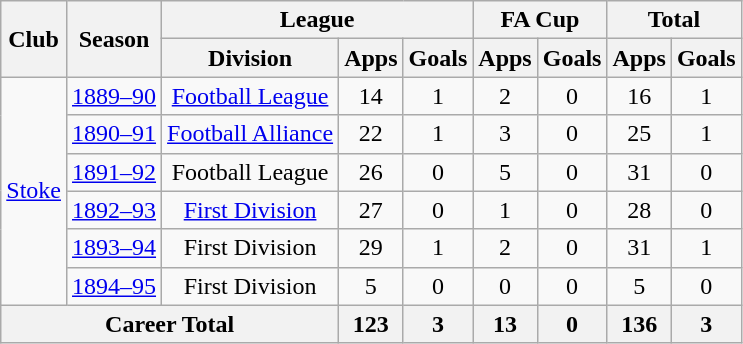<table class="wikitable" style="text-align: center;">
<tr>
<th rowspan="2">Club</th>
<th rowspan="2">Season</th>
<th colspan="3">League</th>
<th colspan="2">FA Cup</th>
<th colspan="2">Total</th>
</tr>
<tr>
<th>Division</th>
<th>Apps</th>
<th>Goals</th>
<th>Apps</th>
<th>Goals</th>
<th>Apps</th>
<th>Goals</th>
</tr>
<tr>
<td rowspan="6"><a href='#'>Stoke</a></td>
<td><a href='#'>1889–90</a></td>
<td><a href='#'>Football League</a></td>
<td>14</td>
<td>1</td>
<td>2</td>
<td>0</td>
<td>16</td>
<td>1</td>
</tr>
<tr>
<td><a href='#'>1890–91</a></td>
<td><a href='#'>Football Alliance</a></td>
<td>22</td>
<td>1</td>
<td>3</td>
<td>0</td>
<td>25</td>
<td>1</td>
</tr>
<tr>
<td><a href='#'>1891–92</a></td>
<td>Football League</td>
<td>26</td>
<td>0</td>
<td>5</td>
<td>0</td>
<td>31</td>
<td>0</td>
</tr>
<tr>
<td><a href='#'>1892–93</a></td>
<td><a href='#'>First Division</a></td>
<td>27</td>
<td>0</td>
<td>1</td>
<td>0</td>
<td>28</td>
<td>0</td>
</tr>
<tr>
<td><a href='#'>1893–94</a></td>
<td>First Division</td>
<td>29</td>
<td>1</td>
<td>2</td>
<td>0</td>
<td>31</td>
<td>1</td>
</tr>
<tr>
<td><a href='#'>1894–95</a></td>
<td>First Division</td>
<td>5</td>
<td>0</td>
<td>0</td>
<td>0</td>
<td>5</td>
<td>0</td>
</tr>
<tr>
<th colspan="3">Career Total</th>
<th>123</th>
<th>3</th>
<th>13</th>
<th>0</th>
<th>136</th>
<th>3</th>
</tr>
</table>
